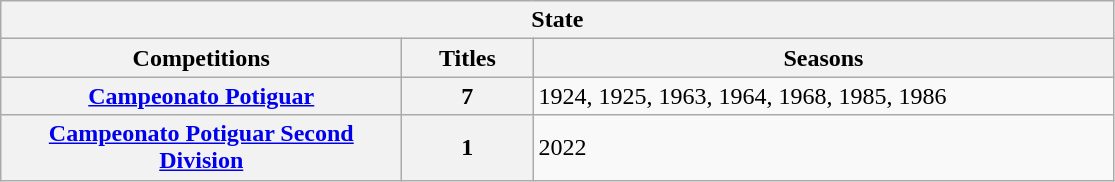<table class="wikitable">
<tr>
<th colspan="3">State</th>
</tr>
<tr>
<th style="width:260px">Competitions</th>
<th style="width:80px">Titles</th>
<th style="width:380px">Seasons</th>
</tr>
<tr>
<th style="text-align:center"><a href='#'>Campeonato Potiguar</a></th>
<th style="text-align:center"><strong>7</strong></th>
<td align="left">1924, 1925, 1963, 1964, 1968, 1985, 1986</td>
</tr>
<tr>
<th><a href='#'>Campeonato Potiguar Second Division</a></th>
<th style="text-align:center"><strong>1</strong></th>
<td align="left">2022</td>
</tr>
</table>
